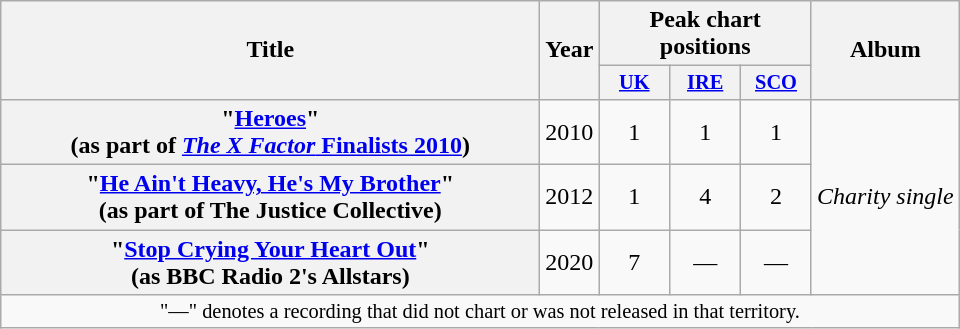<table class="wikitable plainrowheaders" style="text-align:center;">
<tr>
<th scope="col" rowspan="2" style="width:22em;">Title</th>
<th scope="col" rowspan="2" style="width:1em;">Year</th>
<th scope="col" colspan="3">Peak chart positions</th>
<th scope="col" rowspan="2">Album</th>
</tr>
<tr>
<th scope="col" style="width:3em;font-size:85%;"><a href='#'>UK</a><br></th>
<th scope="col" style="width:3em;font-size:85%;"><a href='#'>IRE</a><br></th>
<th scope="col" style="width:3em;font-size:85%;"><a href='#'>SCO</a><br></th>
</tr>
<tr>
<th scope="row">"<a href='#'>Heroes</a>"<br><span>(as part of <a href='#'><em>The X Factor</em> Finalists 2010</a>)</span></th>
<td>2010</td>
<td>1</td>
<td>1</td>
<td>1</td>
<td rowspan="3"><em>Charity single</em></td>
</tr>
<tr>
<th scope="row">"<a href='#'>He Ain't Heavy, He's My Brother</a>"<br><span>(as part of The Justice Collective)</span></th>
<td>2012</td>
<td>1</td>
<td>4</td>
<td>2</td>
</tr>
<tr>
<th scope="row">"<a href='#'>Stop Crying Your Heart Out</a>"<br><span>(as BBC Radio 2's Allstars)</span></th>
<td>2020</td>
<td>7</td>
<td>—</td>
<td>—</td>
</tr>
<tr>
<td style="font-size:85%" colspan="20">"—" denotes a recording that did not chart or was not released in that territory.</td>
</tr>
</table>
